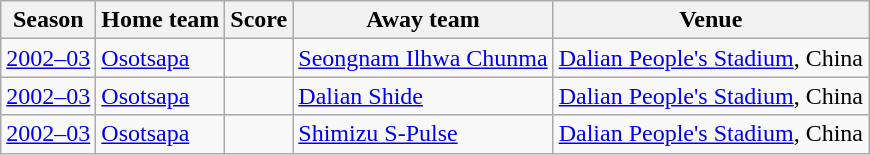<table class="wikitable">
<tr>
<th>Season</th>
<th>Home team</th>
<th>Score</th>
<th>Away team</th>
<th>Venue</th>
</tr>
<tr style="">
<td><a href='#'>2002–03</a></td>
<td> <a href='#'>Osotsapa</a></td>
<td></td>
<td> <a href='#'>Seongnam Ilhwa Chunma</a></td>
<td><a href='#'>Dalian People's Stadium</a>, China</td>
</tr>
<tr>
<td><a href='#'>2002–03</a></td>
<td> <a href='#'>Osotsapa</a></td>
<td></td>
<td> <a href='#'>Dalian Shide</a></td>
<td><a href='#'>Dalian People's Stadium</a>, China</td>
</tr>
<tr>
<td><a href='#'>2002–03</a></td>
<td> <a href='#'>Osotsapa</a></td>
<td></td>
<td> <a href='#'>Shimizu S-Pulse</a></td>
<td><a href='#'>Dalian People's Stadium</a>, China</td>
</tr>
</table>
